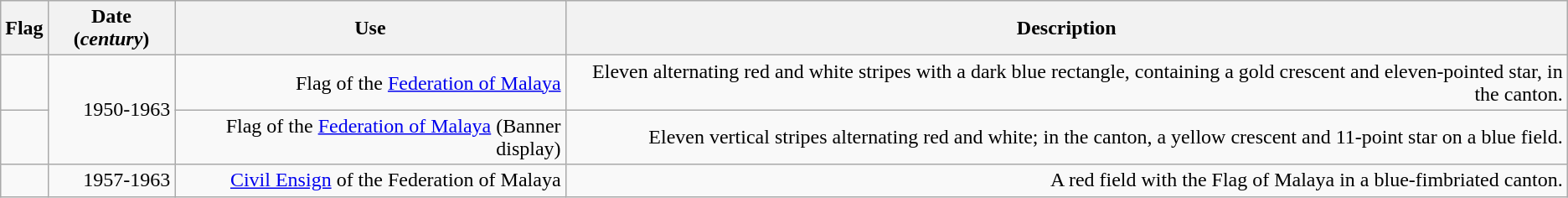<table class="wikitable sortable" style="text-align:right">
<tr bgcolor="#efefef">
<th>Flag</th>
<th>Date (<em>century</em>)</th>
<th>Use</th>
<th>Description</th>
</tr>
<tr>
<td></td>
<td rowspan=2>1950-1963</td>
<td>Flag of the <a href='#'>Federation of Malaya</a></td>
<td>Eleven alternating red and white stripes with a dark blue rectangle, containing a gold crescent and eleven-pointed star, in the canton.</td>
</tr>
<tr>
<td></td>
<td>Flag of the <a href='#'>Federation of Malaya</a> (Banner display)</td>
<td>Eleven vertical stripes alternating red and white; in the canton, a yellow crescent and 11-point star on a blue field.</td>
</tr>
<tr>
<td></td>
<td>1957-1963</td>
<td><a href='#'>Civil Ensign</a> of the Federation of Malaya</td>
<td>A red field with the Flag of Malaya in a blue-fimbriated canton.</td>
</tr>
</table>
